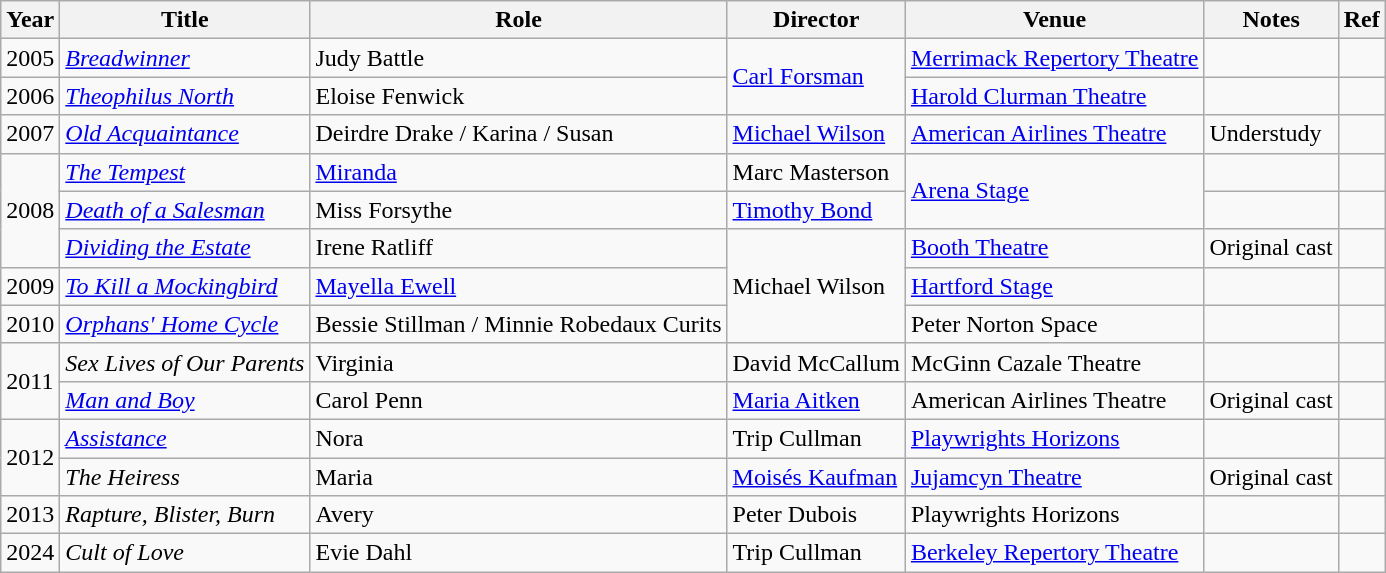<table class="wikitable">
<tr>
<th>Year</th>
<th>Title</th>
<th>Role</th>
<th>Director</th>
<th>Venue</th>
<th>Notes</th>
<th>Ref</th>
</tr>
<tr>
<td>2005</td>
<td><em><a href='#'>Breadwinner</a></em></td>
<td>Judy Battle</td>
<td rowspan="2"><a href='#'>Carl Forsman</a></td>
<td><a href='#'>Merrimack Repertory Theatre</a></td>
<td></td>
<td></td>
</tr>
<tr>
<td>2006</td>
<td><em><a href='#'>Theophilus North</a></em></td>
<td>Eloise Fenwick</td>
<td><a href='#'>Harold Clurman Theatre</a></td>
<td></td>
<td></td>
</tr>
<tr>
<td>2007</td>
<td><em><a href='#'>Old Acquaintance</a></em></td>
<td>Deirdre Drake / Karina / Susan</td>
<td><a href='#'>Michael Wilson</a></td>
<td><a href='#'>American Airlines Theatre</a></td>
<td>Understudy</td>
<td></td>
</tr>
<tr>
<td rowspan="3">2008</td>
<td><em><a href='#'>The Tempest</a></em></td>
<td><a href='#'>Miranda</a></td>
<td>Marc Masterson</td>
<td rowspan="2"><a href='#'>Arena Stage</a></td>
<td></td>
<td></td>
</tr>
<tr>
<td><em><a href='#'>Death of a Salesman</a></em></td>
<td>Miss Forsythe</td>
<td><a href='#'>Timothy Bond</a></td>
<td></td>
<td></td>
</tr>
<tr>
<td><em><a href='#'>Dividing the Estate</a></em></td>
<td>Irene Ratliff</td>
<td rowspan="3">Michael Wilson</td>
<td><a href='#'>Booth Theatre</a></td>
<td>Original cast</td>
<td></td>
</tr>
<tr>
<td>2009</td>
<td><em><a href='#'>To Kill a Mockingbird</a></em></td>
<td><a href='#'>Mayella Ewell</a></td>
<td><a href='#'>Hartford Stage</a></td>
<td></td>
<td></td>
</tr>
<tr>
<td>2010</td>
<td><em><a href='#'>Orphans' Home Cycle</a></em></td>
<td>Bessie Stillman / Minnie Robedaux Curits</td>
<td>Peter Norton Space</td>
<td></td>
<td></td>
</tr>
<tr>
<td rowspan="2">2011</td>
<td><em>Sex Lives of Our Parents</em></td>
<td>Virginia</td>
<td>David McCallum</td>
<td>McGinn Cazale Theatre</td>
<td></td>
<td></td>
</tr>
<tr>
<td><em><a href='#'>Man and Boy</a></em></td>
<td>Carol Penn</td>
<td><a href='#'>Maria Aitken</a></td>
<td>American Airlines Theatre</td>
<td>Original cast</td>
<td></td>
</tr>
<tr>
<td rowspan="2">2012</td>
<td><em><a href='#'>Assistance</a></em></td>
<td>Nora</td>
<td>Trip Cullman</td>
<td><a href='#'>Playwrights Horizons</a></td>
<td></td>
<td></td>
</tr>
<tr>
<td><em>The Heiress</em></td>
<td>Maria</td>
<td><a href='#'>Moisés Kaufman</a></td>
<td><a href='#'>Jujamcyn Theatre</a></td>
<td>Original cast</td>
<td></td>
</tr>
<tr>
<td>2013</td>
<td><em>Rapture, Blister, Burn</em></td>
<td>Avery</td>
<td>Peter Dubois</td>
<td>Playwrights Horizons</td>
<td></td>
<td></td>
</tr>
<tr>
<td>2024</td>
<td><em>Cult of Love</em></td>
<td>Evie Dahl</td>
<td>Trip Cullman</td>
<td><a href='#'>Berkeley Repertory Theatre</a></td>
<td></td>
<td></td>
</tr>
</table>
